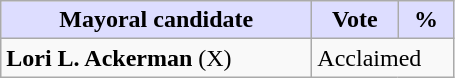<table class="wikitable">
<tr>
<th style="background:#ddf;" width="200px">Mayoral candidate</th>
<th style="background:#ddf;" width="50px">Vote</th>
<th style="background:#ddf;" width="30px">%</th>
</tr>
<tr>
<td><strong>Lori L. Ackerman</strong> (X)</td>
<td colspan="2">Acclaimed</td>
</tr>
</table>
